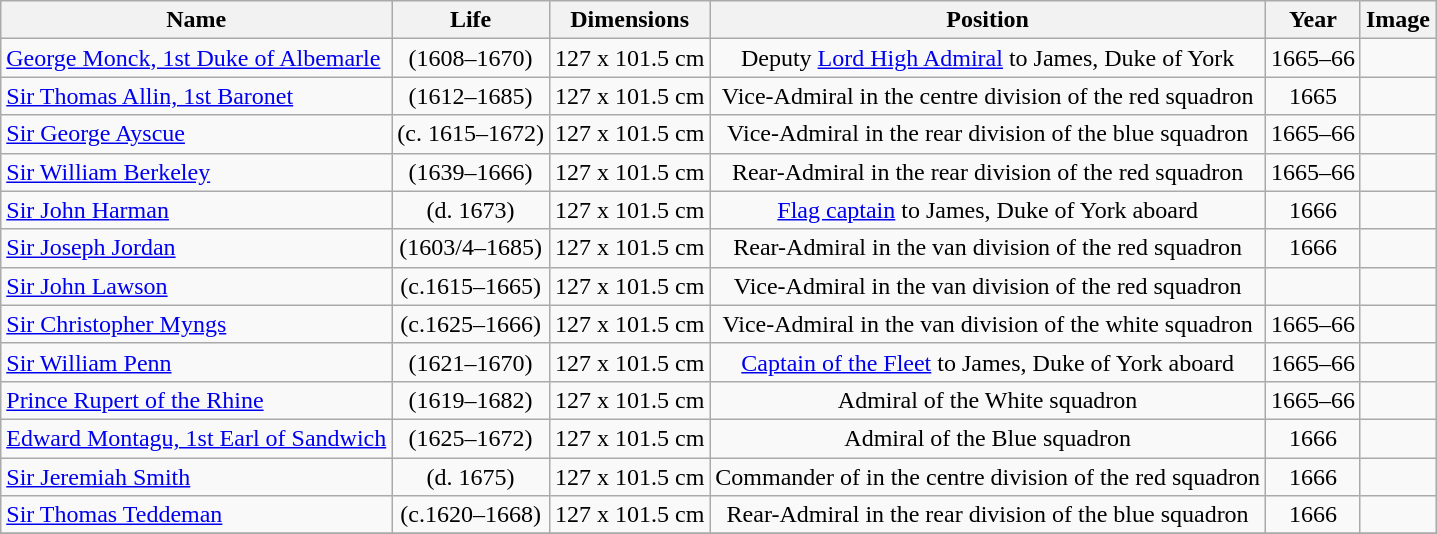<table class="wikitable">
<tr>
<th>Name</th>
<th>Life</th>
<th>Dimensions</th>
<th>Position</th>
<th>Year</th>
<th>Image</th>
</tr>
<tr>
<td><a href='#'>George Monck, 1st Duke of Albemarle</a></td>
<td align="center">(1608–1670)</td>
<td align="center">127 x 101.5 cm</td>
<td align="center">Deputy <a href='#'>Lord High Admiral</a> to James, Duke of York</td>
<td align="center">1665–66</td>
<td></td>
</tr>
<tr>
<td><a href='#'>Sir Thomas Allin, 1st Baronet</a></td>
<td align="center">(1612–1685)</td>
<td align="center">127 x 101.5 cm</td>
<td align="center">Vice-Admiral in the centre division of the red squadron</td>
<td align="center">1665</td>
<td></td>
</tr>
<tr>
<td><a href='#'>Sir George Ayscue</a></td>
<td align="center">(c. 1615–1672)</td>
<td align="center">127 x 101.5 cm</td>
<td align="center">Vice-Admiral in the rear division of the blue squadron</td>
<td align="center">1665–66</td>
<td></td>
</tr>
<tr>
<td><a href='#'>Sir William Berkeley</a></td>
<td align="center">(1639–1666)</td>
<td align="center">127 x 101.5 cm</td>
<td align="center">Rear-Admiral in the rear division of the red squadron</td>
<td align="center">1665–66</td>
<td></td>
</tr>
<tr>
<td><a href='#'>Sir John Harman</a></td>
<td align="center">(d. 1673)</td>
<td align="center">127 x 101.5 cm</td>
<td align="center"><a href='#'>Flag captain</a> to James, Duke of York aboard </td>
<td align="center">1666</td>
<td></td>
</tr>
<tr>
<td><a href='#'>Sir Joseph Jordan</a></td>
<td align="center">(1603/4–1685)</td>
<td align="center">127 x 101.5 cm</td>
<td align="center">Rear-Admiral in the van division of the red squadron</td>
<td align="center">1666</td>
<td></td>
</tr>
<tr>
<td><a href='#'>Sir John Lawson</a></td>
<td align="center">(c.1615–1665)</td>
<td align="center">127 x 101.5 cm</td>
<td align="center">Vice-Admiral in the van division of the red squadron</td>
<td align="center"></td>
<td></td>
</tr>
<tr>
<td><a href='#'>Sir Christopher Myngs</a></td>
<td align="center">(c.1625–1666)</td>
<td align="center">127 x 101.5 cm</td>
<td align="center">Vice-Admiral in the van division of the white squadron</td>
<td align="center">1665–66</td>
<td></td>
</tr>
<tr>
<td><a href='#'>Sir William Penn</a></td>
<td align="center">(1621–1670)</td>
<td align="center">127 x 101.5 cm</td>
<td align="center"><a href='#'>Captain of the Fleet</a> to James, Duke of York aboard </td>
<td align="center">1665–66</td>
<td></td>
</tr>
<tr>
<td><a href='#'>Prince Rupert of the Rhine</a></td>
<td align="center">(1619–1682)</td>
<td align="center">127 x 101.5 cm</td>
<td align="center">Admiral of the White squadron</td>
<td align="center">1665–66</td>
<td></td>
</tr>
<tr>
<td><a href='#'>Edward Montagu, 1st Earl of Sandwich</a></td>
<td align="center">(1625–1672)</td>
<td align="center">127 x 101.5 cm</td>
<td align="center">Admiral of the Blue squadron</td>
<td align="center">1666</td>
<td></td>
</tr>
<tr>
<td><a href='#'>Sir Jeremiah Smith</a></td>
<td align="center">(d. 1675)</td>
<td align="center">127 x 101.5 cm</td>
<td align="center">Commander of  in the centre division of the red squadron</td>
<td align="center">1666</td>
<td></td>
</tr>
<tr>
<td><a href='#'>Sir Thomas Teddeman</a></td>
<td align="center">(c.1620–1668)</td>
<td align="center">127 x 101.5 cm</td>
<td align="center">Rear-Admiral in the rear division of the blue squadron</td>
<td align="center">1666</td>
<td></td>
</tr>
<tr>
</tr>
</table>
